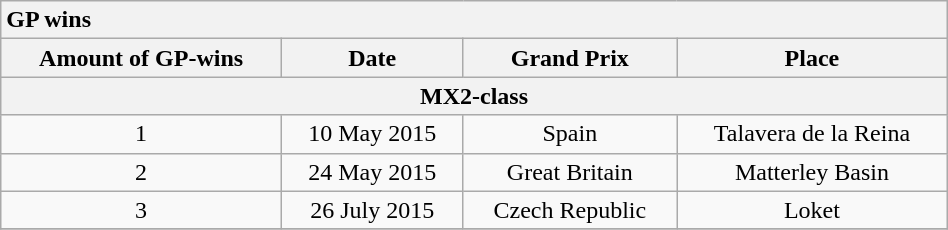<table class="wikitable mw-collapsible mw-collapsed" style=" text-align:center; width:50%;">
<tr>
<th style="text-align:left;" colspan = 10>GP wins</th>
</tr>
<tr>
<th>Amount of GP-wins</th>
<th>Date</th>
<th>Grand Prix</th>
<th>Place</th>
</tr>
<tr>
<th Colspan=4>MX2-class</th>
</tr>
<tr>
<td>1</td>
<td>10 May 2015</td>
<td>Spain</td>
<td>Talavera de la Reina</td>
</tr>
<tr>
<td>2</td>
<td>24 May 2015</td>
<td>Great Britain</td>
<td>Matterley Basin</td>
</tr>
<tr>
<td>3</td>
<td>26 July 2015</td>
<td>Czech Republic</td>
<td>Loket</td>
</tr>
<tr>
</tr>
</table>
